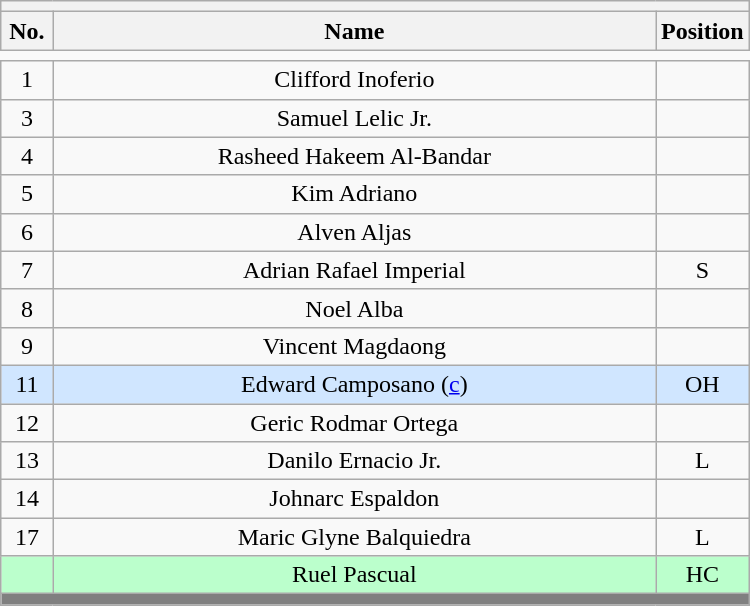<table class='wikitable mw-collapsible mw-collapsed' style="text-align: center; width: 500px; border: none">
<tr>
<th style='text-align: left;' colspan=3></th>
</tr>
<tr>
<th style='width: 7%;'>No.</th>
<th>Name</th>
<th style='width: 10%;'>Position</th>
</tr>
<tr>
<td style='border: none;'></td>
</tr>
<tr>
<td>1</td>
<td>Clifford Inoferio</td>
<td></td>
</tr>
<tr>
<td>3</td>
<td>Samuel Lelic Jr.</td>
<td></td>
</tr>
<tr>
<td>4</td>
<td>Rasheed Hakeem Al-Bandar</td>
<td></td>
</tr>
<tr>
<td>5</td>
<td>Kim Adriano</td>
<td></td>
</tr>
<tr>
<td>6</td>
<td>Alven Aljas</td>
<td></td>
</tr>
<tr>
<td>7</td>
<td>Adrian Rafael Imperial</td>
<td>S</td>
</tr>
<tr>
<td>8</td>
<td>Noel Alba</td>
<td></td>
</tr>
<tr>
<td>9</td>
<td>Vincent Magdaong</td>
<td></td>
</tr>
<tr style="background:#D0E6FF">
<td>11</td>
<td>Edward Camposano (<a href='#'>c</a>)</td>
<td>OH</td>
</tr>
<tr>
<td>12</td>
<td>Geric Rodmar Ortega</td>
<td></td>
</tr>
<tr>
<td>13</td>
<td>Danilo Ernacio Jr.</td>
<td>L</td>
</tr>
<tr>
<td>14</td>
<td>Johnarc Espaldon</td>
<td></td>
</tr>
<tr>
<td>17</td>
<td>Maric Glyne Balquiedra</td>
<td>L</td>
</tr>
<tr style="background:#BBFFCC">
<td></td>
<td>Ruel Pascual</td>
<td>HC</td>
</tr>
<tr>
<th style='background: grey;' colspan=3></th>
</tr>
</table>
